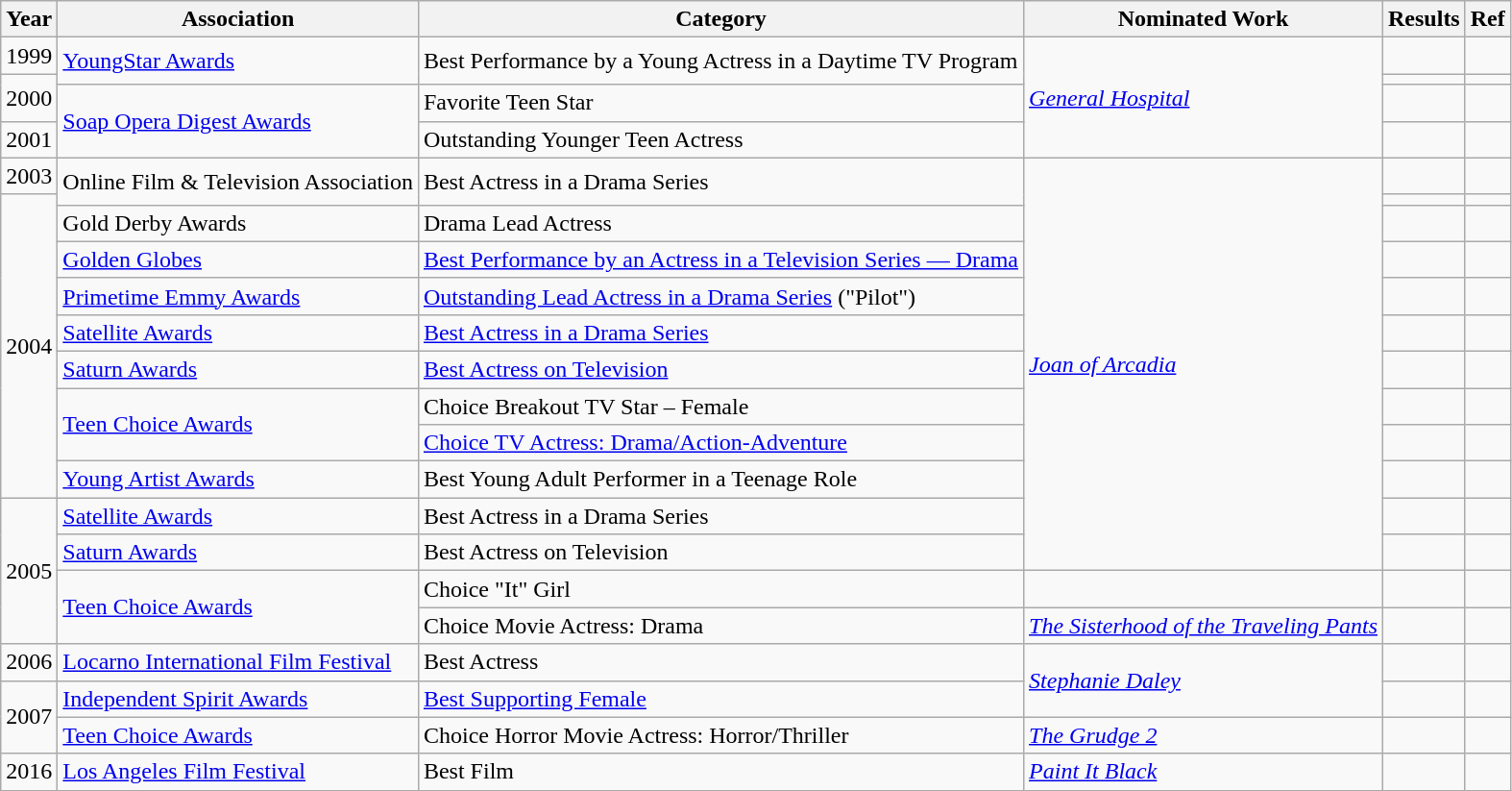<table class="wikitable sortable">
<tr>
<th>Year</th>
<th>Association</th>
<th>Category</th>
<th>Nominated Work</th>
<th>Results</th>
<th>Ref</th>
</tr>
<tr>
<td>1999</td>
<td rowspan="2"><a href='#'>YoungStar Awards</a></td>
<td rowspan="2">Best Performance by a Young Actress in a Daytime TV Program</td>
<td rowspan="4"><em><a href='#'>General Hospital</a></em></td>
<td></td>
<td></td>
</tr>
<tr>
<td rowspan="2">2000</td>
<td></td>
<td></td>
</tr>
<tr>
<td rowspan="2"><a href='#'>Soap Opera Digest Awards</a></td>
<td>Favorite Teen Star</td>
<td></td>
<td></td>
</tr>
<tr>
<td>2001</td>
<td>Outstanding Younger Teen Actress</td>
<td></td>
<td></td>
</tr>
<tr>
<td>2003</td>
<td rowspan="2">Online Film & Television Association</td>
<td rowspan="2">Best Actress in a Drama Series</td>
<td rowspan="12"><em><a href='#'>Joan of Arcadia</a></em></td>
<td></td>
<td></td>
</tr>
<tr>
<td rowspan="9">2004</td>
<td></td>
<td></td>
</tr>
<tr>
<td>Gold Derby Awards</td>
<td>Drama Lead Actress</td>
<td></td>
<td></td>
</tr>
<tr>
<td><a href='#'>Golden Globes</a></td>
<td><a href='#'>Best Performance by an Actress in a Television Series — Drama</a></td>
<td></td>
<td></td>
</tr>
<tr>
<td><a href='#'>Primetime Emmy Awards</a></td>
<td><a href='#'>Outstanding Lead Actress in a Drama Series</a> ("Pilot")</td>
<td></td>
<td></td>
</tr>
<tr>
<td><a href='#'>Satellite Awards</a></td>
<td><a href='#'>Best Actress in a Drama Series</a></td>
<td></td>
<td></td>
</tr>
<tr>
<td><a href='#'>Saturn Awards</a></td>
<td><a href='#'>Best Actress on Television</a></td>
<td></td>
<td></td>
</tr>
<tr>
<td rowspan="2"><a href='#'>Teen Choice Awards</a></td>
<td>Choice Breakout TV Star – Female</td>
<td></td>
<td></td>
</tr>
<tr>
<td><a href='#'>Choice TV Actress: Drama/Action-Adventure</a></td>
<td></td>
<td></td>
</tr>
<tr>
<td><a href='#'>Young Artist Awards</a></td>
<td>Best Young Adult Performer in a Teenage Role</td>
<td></td>
<td></td>
</tr>
<tr>
<td rowspan="4">2005</td>
<td><a href='#'>Satellite Awards</a></td>
<td>Best Actress in a Drama Series</td>
<td></td>
<td></td>
</tr>
<tr>
<td><a href='#'>Saturn Awards</a></td>
<td>Best Actress on Television</td>
<td></td>
<td></td>
</tr>
<tr>
<td rowspan="2"><a href='#'>Teen Choice Awards</a></td>
<td>Choice "It" Girl</td>
<td></td>
<td></td>
<td></td>
</tr>
<tr>
<td>Choice Movie Actress: Drama</td>
<td><em><a href='#'>The Sisterhood of the Traveling Pants</a></em></td>
<td></td>
<td></td>
</tr>
<tr>
<td>2006</td>
<td><a href='#'>Locarno International Film Festival</a></td>
<td>Best Actress</td>
<td rowspan="2"><em><a href='#'>Stephanie Daley</a></em></td>
<td></td>
<td></td>
</tr>
<tr>
<td rowspan="2">2007</td>
<td><a href='#'>Independent Spirit Awards</a></td>
<td><a href='#'>Best Supporting Female</a></td>
<td></td>
<td></td>
</tr>
<tr>
<td><a href='#'>Teen Choice Awards</a></td>
<td>Choice Horror Movie Actress: Horror/Thriller</td>
<td><em><a href='#'>The Grudge 2</a></em></td>
<td></td>
<td></td>
</tr>
<tr>
<td>2016</td>
<td><a href='#'>Los Angeles Film Festival</a></td>
<td>Best Film</td>
<td><em><a href='#'>Paint It Black</a></em></td>
<td></td>
<td></td>
</tr>
</table>
